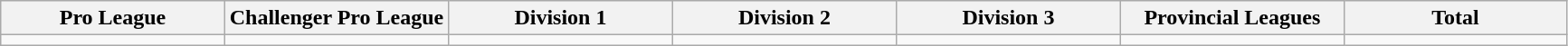<table class="wikitable">
<tr>
<th width="14.3%">Pro League</th>
<th width="14.3%">Challenger Pro League</th>
<th width="14.3%">Division 1</th>
<th width="14.3%">Division 2</th>
<th width="14.3%">Division 3</th>
<th width="14.3%">Provincial Leagues</th>
<th width="14.3%">Total</th>
</tr>
<tr>
<td></td>
<td></td>
<td></td>
<td></td>
<td></td>
<td></td>
<td></td>
</tr>
</table>
